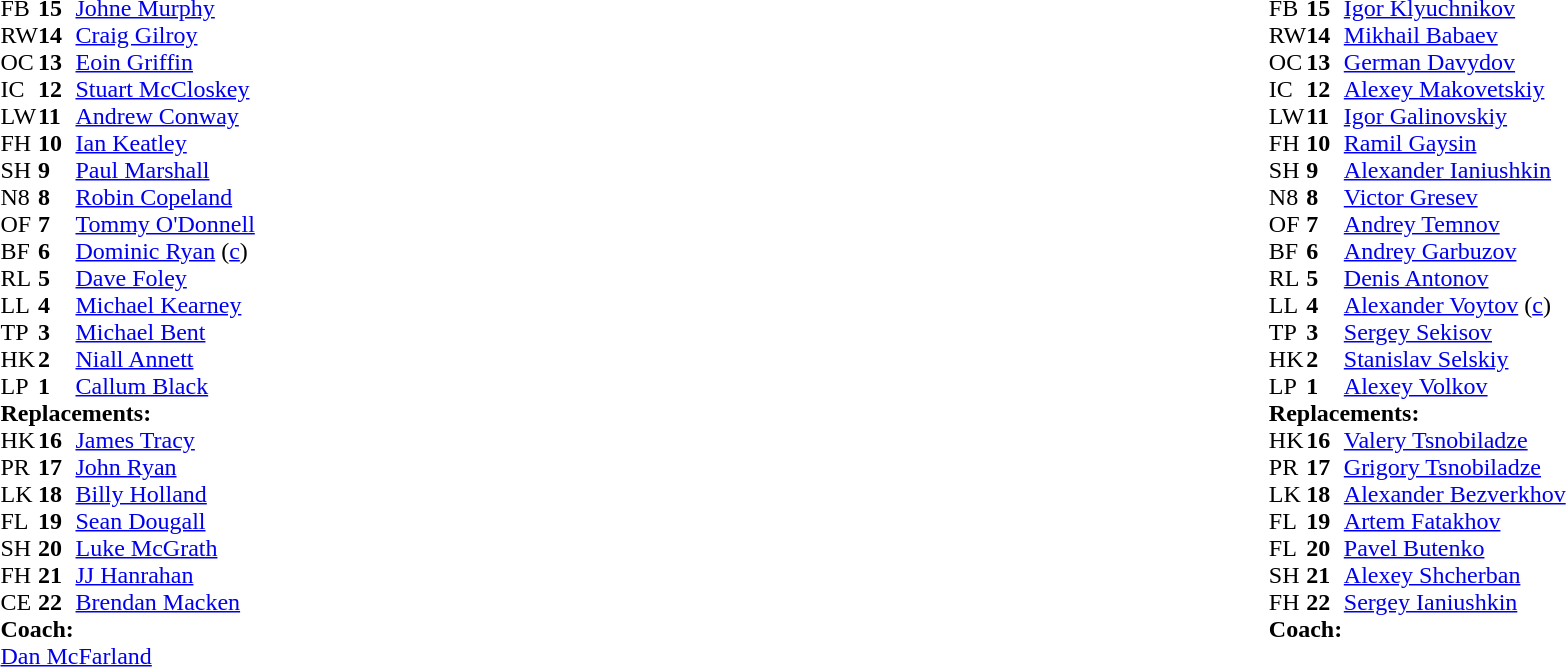<table style="width:100%;">
<tr>
<td style="vertical-align:top; width:50%"><br><table cellspacing="0" cellpadding="0">
<tr>
<th width="25"></th>
<th width="25"></th>
</tr>
<tr>
<td>FB</td>
<td><strong>15</strong></td>
<td><a href='#'>Johne Murphy</a></td>
</tr>
<tr>
<td>RW</td>
<td><strong>14</strong></td>
<td><a href='#'>Craig Gilroy</a></td>
</tr>
<tr>
<td>OC</td>
<td><strong>13</strong></td>
<td><a href='#'>Eoin Griffin</a></td>
</tr>
<tr>
<td>IC</td>
<td><strong>12</strong></td>
<td><a href='#'>Stuart McCloskey</a></td>
</tr>
<tr>
<td>LW</td>
<td><strong>11</strong></td>
<td><a href='#'>Andrew Conway</a></td>
</tr>
<tr>
<td>FH</td>
<td><strong>10</strong></td>
<td><a href='#'>Ian Keatley</a></td>
<td></td>
<td></td>
</tr>
<tr>
<td>SH</td>
<td><strong>9</strong></td>
<td><a href='#'>Paul Marshall</a></td>
</tr>
<tr>
<td>N8</td>
<td><strong>8</strong></td>
<td><a href='#'>Robin Copeland</a></td>
</tr>
<tr>
<td>OF</td>
<td><strong>7</strong></td>
<td><a href='#'>Tommy O'Donnell</a></td>
</tr>
<tr>
<td>BF</td>
<td><strong>6</strong></td>
<td><a href='#'>Dominic Ryan</a> (<a href='#'>c</a>)</td>
</tr>
<tr>
<td>RL</td>
<td><strong>5</strong></td>
<td><a href='#'>Dave Foley</a></td>
</tr>
<tr>
<td>LL</td>
<td><strong>4</strong></td>
<td><a href='#'>Michael Kearney</a></td>
</tr>
<tr>
<td>TP</td>
<td><strong>3</strong></td>
<td><a href='#'>Michael Bent</a></td>
<td></td>
<td></td>
</tr>
<tr>
<td>HK</td>
<td><strong>2</strong></td>
<td><a href='#'>Niall Annett</a></td>
<td></td>
<td></td>
</tr>
<tr>
<td>LP</td>
<td><strong>1</strong></td>
<td><a href='#'>Callum Black</a></td>
</tr>
<tr>
<td colspan=3><strong>Replacements:</strong></td>
</tr>
<tr>
<td>HK</td>
<td><strong>16</strong></td>
<td><a href='#'>James Tracy</a></td>
<td></td>
<td></td>
</tr>
<tr>
<td>PR</td>
<td><strong>17</strong></td>
<td><a href='#'>John Ryan</a></td>
<td></td>
<td></td>
</tr>
<tr>
<td>LK</td>
<td><strong>18</strong></td>
<td><a href='#'>Billy Holland</a></td>
</tr>
<tr>
<td>FL</td>
<td><strong>19</strong></td>
<td><a href='#'>Sean Dougall</a></td>
</tr>
<tr>
<td>SH</td>
<td><strong>20</strong></td>
<td><a href='#'>Luke McGrath</a></td>
</tr>
<tr>
<td>FH</td>
<td><strong>21</strong></td>
<td><a href='#'>JJ Hanrahan</a></td>
<td></td>
<td></td>
</tr>
<tr>
<td>CE</td>
<td><strong>22</strong></td>
<td><a href='#'>Brendan Macken</a></td>
</tr>
<tr>
<td colspan=3><strong>Coach:</strong></td>
</tr>
<tr>
<td colspan="4"> <a href='#'>Dan McFarland</a></td>
</tr>
</table>
</td>
<td style="vertical-align:top; width:50%"><br><table cellspacing="0" cellpadding="0" style="margin:auto">
<tr>
<th width="25"></th>
<th width="25"></th>
</tr>
<tr>
<td>FB</td>
<td><strong>15</strong></td>
<td><a href='#'>Igor Klyuchnikov</a></td>
</tr>
<tr>
<td>RW</td>
<td><strong>14</strong></td>
<td><a href='#'>Mikhail Babaev</a></td>
</tr>
<tr>
<td>OC</td>
<td><strong>13</strong></td>
<td><a href='#'>German Davydov</a></td>
</tr>
<tr>
<td>IC</td>
<td><strong>12</strong></td>
<td><a href='#'>Alexey Makovetskiy</a></td>
</tr>
<tr>
<td>LW</td>
<td><strong>11</strong></td>
<td><a href='#'>Igor Galinovskiy</a></td>
</tr>
<tr>
<td>FH</td>
<td><strong>10</strong></td>
<td><a href='#'>Ramil Gaysin</a></td>
</tr>
<tr>
<td>SH</td>
<td><strong>9</strong></td>
<td><a href='#'>Alexander Ianiushkin</a></td>
<td></td>
<td></td>
</tr>
<tr>
<td>N8</td>
<td><strong>8</strong></td>
<td><a href='#'>Victor Gresev</a></td>
</tr>
<tr>
<td>OF</td>
<td><strong>7</strong></td>
<td><a href='#'>Andrey Temnov</a></td>
</tr>
<tr>
<td>BF</td>
<td><strong>6</strong></td>
<td><a href='#'>Andrey Garbuzov</a></td>
</tr>
<tr>
<td>RL</td>
<td><strong>5</strong></td>
<td><a href='#'>Denis Antonov</a></td>
</tr>
<tr>
<td>LL</td>
<td><strong>4</strong></td>
<td><a href='#'>Alexander Voytov</a> (<a href='#'>c</a>)</td>
<td></td>
<td></td>
</tr>
<tr>
<td>TP</td>
<td><strong>3</strong></td>
<td><a href='#'>Sergey Sekisov</a></td>
</tr>
<tr>
<td>HK</td>
<td><strong>2</strong></td>
<td><a href='#'>Stanislav Selskiy</a></td>
<td></td>
</tr>
<tr>
<td>LP</td>
<td><strong>1</strong></td>
<td><a href='#'>Alexey Volkov</a></td>
<td></td>
<td></td>
</tr>
<tr>
<td colspan=3><strong>Replacements:</strong></td>
</tr>
<tr>
<td>HK</td>
<td><strong>16</strong></td>
<td><a href='#'>Valery Tsnobiladze</a></td>
</tr>
<tr>
<td>PR</td>
<td><strong>17</strong></td>
<td><a href='#'>Grigory Tsnobiladze</a></td>
<td></td>
<td></td>
</tr>
<tr>
<td>LK</td>
<td><strong>18</strong></td>
<td><a href='#'>Alexander Bezverkhov</a></td>
</tr>
<tr>
<td>FL</td>
<td><strong>19</strong></td>
<td><a href='#'>Artem Fatakhov</a></td>
<td></td>
<td></td>
</tr>
<tr>
<td>FL</td>
<td><strong>20</strong></td>
<td><a href='#'>Pavel Butenko</a></td>
</tr>
<tr>
<td>SH</td>
<td><strong>21</strong></td>
<td><a href='#'>Alexey Shcherban</a></td>
<td></td>
<td></td>
</tr>
<tr>
<td>FH</td>
<td><strong>22</strong></td>
<td><a href='#'>Sergey Ianiushkin</a></td>
</tr>
<tr>
<td colspan=3><strong>Coach:</strong></td>
</tr>
<tr>
<td colspan="4"> </td>
</tr>
</table>
</td>
</tr>
</table>
